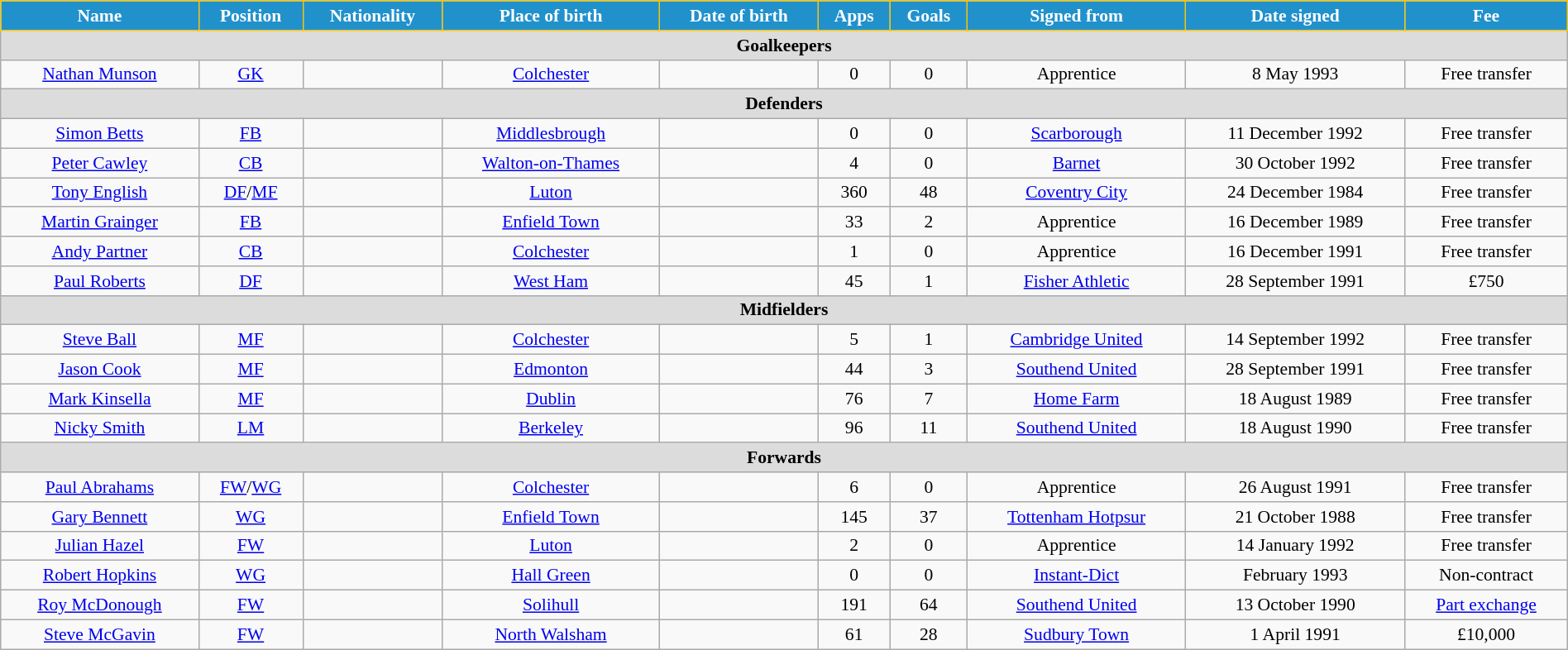<table class="wikitable" style="text-align:center; font-size:90%; width:100%;">
<tr>
<th style="background:#2191CC; color:white; border:1px solid #F7C408; text-align:center;">Name</th>
<th style="background:#2191CC; color:white; border:1px solid #F7C408; text-align:center;">Position</th>
<th style="background:#2191CC; color:white; border:1px solid #F7C408; text-align:center;">Nationality</th>
<th style="background:#2191CC; color:white; border:1px solid #F7C408; text-align:center;">Place of birth</th>
<th style="background:#2191CC; color:white; border:1px solid #F7C408; text-align:center;">Date of birth</th>
<th style="background:#2191CC; color:white; border:1px solid #F7C408; text-align:center;">Apps</th>
<th style="background:#2191CC; color:white; border:1px solid #F7C408; text-align:center;">Goals</th>
<th style="background:#2191CC; color:white; border:1px solid #F7C408; text-align:center;">Signed from</th>
<th style="background:#2191CC; color:white; border:1px solid #F7C408; text-align:center;">Date signed</th>
<th style="background:#2191CC; color:white; border:1px solid #F7C408; text-align:center;">Fee</th>
</tr>
<tr>
<th colspan="12" style="background:#dcdcdc; text-align:center;">Goalkeepers</th>
</tr>
<tr>
<td><a href='#'>Nathan Munson</a></td>
<td><a href='#'>GK</a></td>
<td></td>
<td><a href='#'>Colchester</a></td>
<td></td>
<td>0</td>
<td>0</td>
<td>Apprentice</td>
<td>8 May 1993</td>
<td>Free transfer</td>
</tr>
<tr>
<th colspan="12" style="background:#dcdcdc; text-align:center;">Defenders</th>
</tr>
<tr>
<td><a href='#'>Simon Betts</a></td>
<td><a href='#'>FB</a></td>
<td></td>
<td><a href='#'>Middlesbrough</a></td>
<td></td>
<td>0</td>
<td>0</td>
<td> <a href='#'>Scarborough</a></td>
<td>11 December 1992</td>
<td>Free transfer</td>
</tr>
<tr>
<td><a href='#'>Peter Cawley</a></td>
<td><a href='#'>CB</a></td>
<td></td>
<td><a href='#'>Walton-on-Thames</a></td>
<td></td>
<td>4</td>
<td>0</td>
<td> <a href='#'>Barnet</a></td>
<td>30 October 1992</td>
<td>Free transfer</td>
</tr>
<tr>
<td><a href='#'>Tony English</a></td>
<td><a href='#'>DF</a>/<a href='#'>MF</a></td>
<td></td>
<td><a href='#'>Luton</a></td>
<td></td>
<td>360</td>
<td>48</td>
<td> <a href='#'>Coventry City</a></td>
<td>24 December 1984</td>
<td>Free transfer</td>
</tr>
<tr>
<td><a href='#'>Martin Grainger</a></td>
<td><a href='#'>FB</a></td>
<td></td>
<td><a href='#'>Enfield Town</a></td>
<td></td>
<td>33</td>
<td>2</td>
<td>Apprentice</td>
<td>16 December 1989</td>
<td>Free transfer</td>
</tr>
<tr>
<td><a href='#'>Andy Partner</a></td>
<td><a href='#'>CB</a></td>
<td></td>
<td><a href='#'>Colchester</a></td>
<td></td>
<td>1</td>
<td>0</td>
<td>Apprentice</td>
<td>16 December 1991</td>
<td>Free transfer</td>
</tr>
<tr>
<td><a href='#'>Paul Roberts</a></td>
<td><a href='#'>DF</a></td>
<td></td>
<td><a href='#'>West Ham</a></td>
<td></td>
<td>45</td>
<td>1</td>
<td> <a href='#'>Fisher Athletic</a></td>
<td>28 September 1991</td>
<td>£750</td>
</tr>
<tr>
<th colspan="12" style="background:#dcdcdc; text-align:center;">Midfielders</th>
</tr>
<tr>
<td><a href='#'>Steve Ball</a></td>
<td><a href='#'>MF</a></td>
<td></td>
<td><a href='#'>Colchester</a></td>
<td></td>
<td>5</td>
<td>1</td>
<td> <a href='#'>Cambridge United</a></td>
<td>14 September 1992</td>
<td>Free transfer</td>
</tr>
<tr>
<td><a href='#'>Jason Cook</a></td>
<td><a href='#'>MF</a></td>
<td></td>
<td><a href='#'>Edmonton</a></td>
<td></td>
<td>44</td>
<td>3</td>
<td> <a href='#'>Southend United</a></td>
<td>28 September 1991</td>
<td>Free transfer</td>
</tr>
<tr>
<td><a href='#'>Mark Kinsella</a></td>
<td><a href='#'>MF</a></td>
<td></td>
<td><a href='#'>Dublin</a></td>
<td></td>
<td>76</td>
<td>7</td>
<td> <a href='#'>Home Farm</a></td>
<td>18 August 1989</td>
<td>Free transfer</td>
</tr>
<tr>
<td><a href='#'>Nicky Smith</a></td>
<td><a href='#'>LM</a></td>
<td></td>
<td><a href='#'>Berkeley</a></td>
<td></td>
<td>96</td>
<td>11</td>
<td> <a href='#'>Southend United</a></td>
<td>18 August 1990</td>
<td>Free transfer</td>
</tr>
<tr>
<th colspan="12" style="background:#dcdcdc; text-align:center;">Forwards</th>
</tr>
<tr>
<td><a href='#'>Paul Abrahams</a></td>
<td><a href='#'>FW</a>/<a href='#'>WG</a></td>
<td></td>
<td><a href='#'>Colchester</a></td>
<td></td>
<td>6</td>
<td>0</td>
<td>Apprentice</td>
<td>26 August 1991</td>
<td>Free transfer</td>
</tr>
<tr>
<td><a href='#'>Gary Bennett</a></td>
<td><a href='#'>WG</a></td>
<td></td>
<td><a href='#'>Enfield Town</a></td>
<td></td>
<td>145</td>
<td>37</td>
<td> <a href='#'>Tottenham Hotpsur</a></td>
<td>21 October 1988</td>
<td>Free transfer</td>
</tr>
<tr>
<td><a href='#'>Julian Hazel</a></td>
<td><a href='#'>FW</a></td>
<td></td>
<td><a href='#'>Luton</a></td>
<td></td>
<td>2</td>
<td>0</td>
<td>Apprentice</td>
<td>14 January 1992</td>
<td>Free transfer</td>
</tr>
<tr>
<td><a href='#'>Robert Hopkins</a></td>
<td><a href='#'>WG</a></td>
<td></td>
<td><a href='#'>Hall Green</a></td>
<td></td>
<td>0</td>
<td>0</td>
<td> <a href='#'>Instant-Dict</a></td>
<td>February 1993</td>
<td>Non-contract</td>
</tr>
<tr>
<td><a href='#'>Roy McDonough</a></td>
<td><a href='#'>FW</a></td>
<td></td>
<td><a href='#'>Solihull</a></td>
<td></td>
<td>191</td>
<td>64</td>
<td> <a href='#'>Southend United</a></td>
<td>13 October 1990</td>
<td><a href='#'>Part exchange</a></td>
</tr>
<tr>
<td><a href='#'>Steve McGavin</a></td>
<td><a href='#'>FW</a></td>
<td></td>
<td><a href='#'>North Walsham</a></td>
<td></td>
<td>61</td>
<td>28</td>
<td> <a href='#'>Sudbury Town</a></td>
<td>1 April 1991</td>
<td>£10,000</td>
</tr>
</table>
